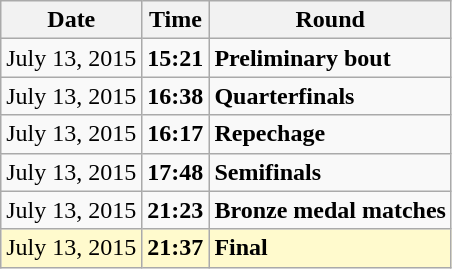<table class="wikitable">
<tr>
<th>Date</th>
<th>Time</th>
<th>Round</th>
</tr>
<tr>
<td>July 13, 2015</td>
<td><strong>15:21</strong></td>
<td><strong>Preliminary bout</strong></td>
</tr>
<tr>
<td>July 13, 2015</td>
<td><strong>16:38</strong></td>
<td><strong>Quarterfinals</strong></td>
</tr>
<tr>
<td>July 13, 2015</td>
<td><strong>16:17</strong></td>
<td><strong>Repechage</strong></td>
</tr>
<tr>
<td>July 13, 2015</td>
<td><strong>17:48</strong></td>
<td><strong>Semifinals</strong></td>
</tr>
<tr>
<td>July 13, 2015</td>
<td><strong>21:23</strong></td>
<td><strong>Bronze medal matches</strong></td>
</tr>
<tr style=background:lemonchiffon>
<td>July 13, 2015</td>
<td><strong>21:37</strong></td>
<td><strong>Final</strong></td>
</tr>
</table>
